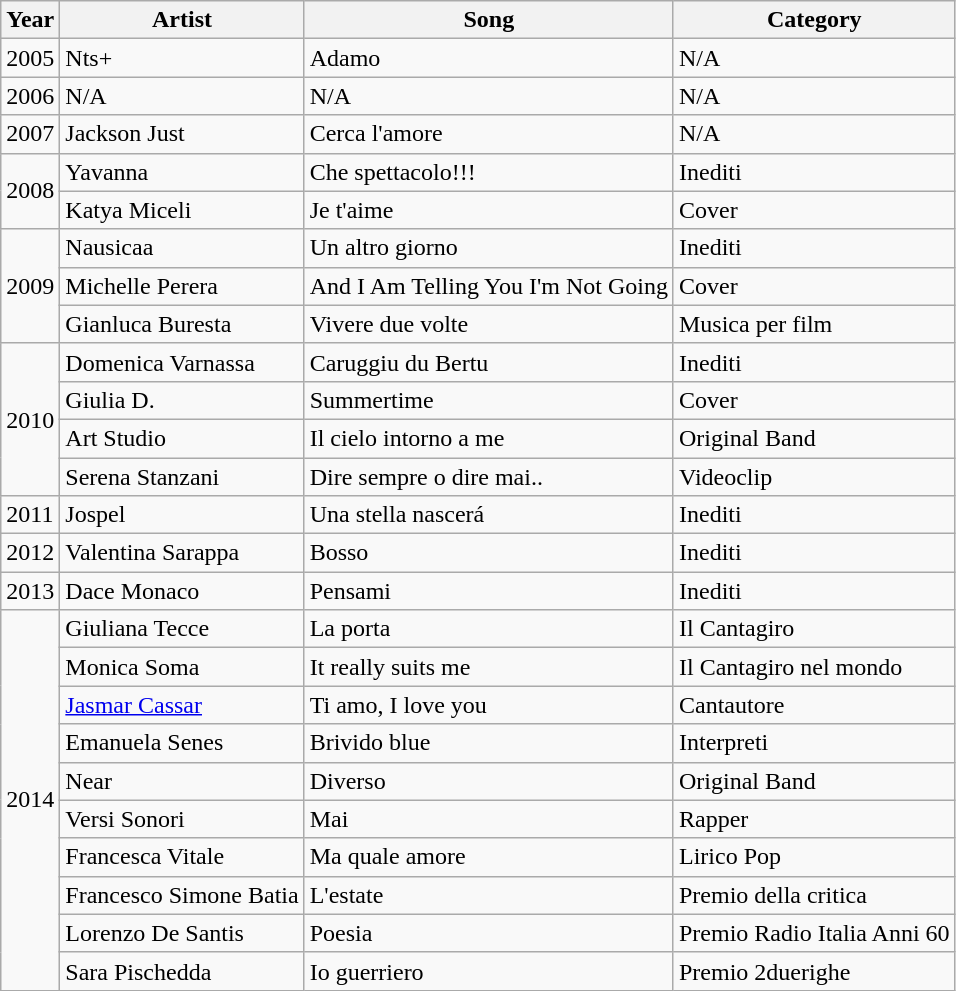<table class="wikitable">
<tr>
<th>Year</th>
<th>Artist</th>
<th>Song</th>
<th>Category</th>
</tr>
<tr>
<td>2005</td>
<td>Nts+</td>
<td>Adamo</td>
<td>N/A</td>
</tr>
<tr>
<td>2006</td>
<td>N/A</td>
<td>N/A</td>
<td>N/A</td>
</tr>
<tr>
<td>2007</td>
<td>Jackson Just</td>
<td>Cerca l'amore</td>
<td>N/A</td>
</tr>
<tr>
<td rowspan="2">2008</td>
<td>Yavanna</td>
<td>Che spettacolo!!!</td>
<td>Inediti</td>
</tr>
<tr>
<td>Katya Miceli</td>
<td>Je t'aime</td>
<td>Cover</td>
</tr>
<tr>
<td rowspan="3">2009</td>
<td>Nausicaa</td>
<td>Un altro giorno</td>
<td>Inediti</td>
</tr>
<tr>
<td>Michelle Perera</td>
<td>And I Am Telling You I'm Not Going</td>
<td>Cover</td>
</tr>
<tr>
<td>Gianluca Buresta</td>
<td>Vivere due volte</td>
<td>Musica per film</td>
</tr>
<tr>
<td rowspan="4">2010</td>
<td>Domenica Varnassa</td>
<td>Caruggiu du Bertu</td>
<td>Inediti</td>
</tr>
<tr>
<td>Giulia D.</td>
<td>Summertime</td>
<td>Cover</td>
</tr>
<tr>
<td>Art Studio</td>
<td>Il cielo intorno a me</td>
<td>Original Band</td>
</tr>
<tr>
<td>Serena Stanzani</td>
<td>Dire sempre o dire mai..</td>
<td>Videoclip</td>
</tr>
<tr>
<td>2011</td>
<td>Jospel</td>
<td>Una stella nascerá</td>
<td>Inediti</td>
</tr>
<tr>
<td>2012</td>
<td>Valentina Sarappa</td>
<td>Bosso</td>
<td>Inediti</td>
</tr>
<tr>
<td>2013</td>
<td>Dace Monaco</td>
<td>Pensami</td>
<td>Inediti</td>
</tr>
<tr>
<td rowspan="10">2014</td>
<td>Giuliana Tecce</td>
<td>La porta</td>
<td>Il Cantagiro</td>
</tr>
<tr>
<td>Monica Soma</td>
<td>It really suits me</td>
<td>Il Cantagiro nel mondo</td>
</tr>
<tr>
<td><a href='#'>Jasmar Cassar</a></td>
<td>Ti amo, I love you</td>
<td>Cantautore</td>
</tr>
<tr>
<td>Emanuela Senes</td>
<td>Brivido blue</td>
<td>Interpreti</td>
</tr>
<tr>
<td>Near</td>
<td>Diverso</td>
<td>Original Band</td>
</tr>
<tr>
<td>Versi Sonori</td>
<td>Mai</td>
<td>Rapper</td>
</tr>
<tr>
<td>Francesca Vitale</td>
<td>Ma quale amore</td>
<td>Lirico Pop</td>
</tr>
<tr>
<td>Francesco Simone Batia</td>
<td>L'estate</td>
<td>Premio della critica</td>
</tr>
<tr>
<td>Lorenzo De Santis</td>
<td>Poesia</td>
<td>Premio Radio Italia Anni 60</td>
</tr>
<tr>
<td>Sara Pischedda</td>
<td>Io guerriero</td>
<td>Premio 2duerighe</td>
</tr>
</table>
